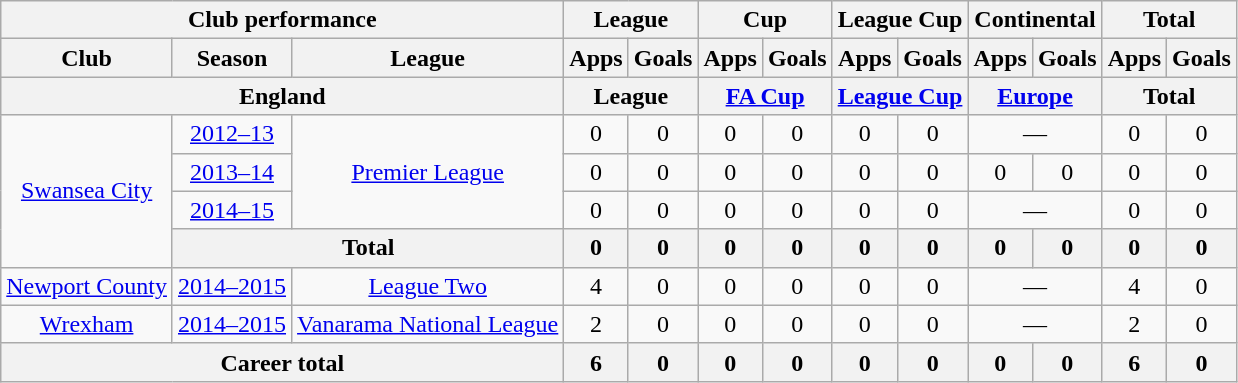<table class="wikitable" style="text-align:center">
<tr>
<th colspan=3>Club performance</th>
<th colspan=2>League</th>
<th colspan=2>Cup</th>
<th colspan=2>League Cup</th>
<th colspan=2>Continental</th>
<th colspan=2>Total</th>
</tr>
<tr>
<th>Club</th>
<th>Season</th>
<th>League</th>
<th>Apps</th>
<th>Goals</th>
<th>Apps</th>
<th>Goals</th>
<th>Apps</th>
<th>Goals</th>
<th>Apps</th>
<th>Goals</th>
<th>Apps</th>
<th>Goals</th>
</tr>
<tr>
<th colspan=3>England</th>
<th colspan=2>League</th>
<th colspan=2><a href='#'>FA Cup</a></th>
<th colspan=2><a href='#'>League Cup</a></th>
<th colspan=2><a href='#'>Europe</a></th>
<th colspan=2>Total</th>
</tr>
<tr>
<td rowspan=4><a href='#'>Swansea City</a></td>
<td><a href='#'>2012–13</a></td>
<td rowspan=3><a href='#'>Premier League</a></td>
<td>0</td>
<td>0</td>
<td>0</td>
<td>0</td>
<td>0</td>
<td>0</td>
<td colspan=2>—</td>
<td>0</td>
<td>0</td>
</tr>
<tr>
<td><a href='#'>2013–14</a></td>
<td>0</td>
<td>0</td>
<td>0</td>
<td>0</td>
<td>0</td>
<td>0</td>
<td>0</td>
<td>0</td>
<td>0</td>
<td>0</td>
</tr>
<tr>
<td><a href='#'>2014–15</a></td>
<td>0</td>
<td>0</td>
<td>0</td>
<td>0</td>
<td>0</td>
<td>0</td>
<td colspan=2>—</td>
<td>0</td>
<td>0</td>
</tr>
<tr>
<th colspan=2>Total</th>
<th>0</th>
<th>0</th>
<th>0</th>
<th>0</th>
<th>0</th>
<th>0</th>
<th>0</th>
<th>0</th>
<th>0</th>
<th>0</th>
</tr>
<tr>
<td><a href='#'>Newport County</a></td>
<td><a href='#'>2014–2015</a></td>
<td><a href='#'>League Two</a></td>
<td>4</td>
<td>0</td>
<td>0</td>
<td>0</td>
<td>0</td>
<td>0</td>
<td colspan=2>—</td>
<td>4</td>
<td>0</td>
</tr>
<tr>
<td><a href='#'>Wrexham</a></td>
<td><a href='#'>2014–2015</a></td>
<td><a href='#'>Vanarama National League</a></td>
<td>2</td>
<td>0</td>
<td>0</td>
<td>0</td>
<td>0</td>
<td>0</td>
<td colspan=2>—</td>
<td>2</td>
<td>0</td>
</tr>
<tr>
<th colspan=3>Career total</th>
<th>6</th>
<th>0</th>
<th>0</th>
<th>0</th>
<th>0</th>
<th>0</th>
<th>0</th>
<th>0</th>
<th>6</th>
<th>0</th>
</tr>
</table>
